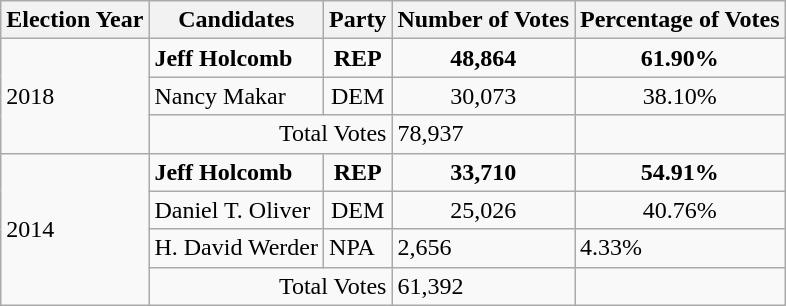<table class="wikitable">
<tr>
<th>Election Year</th>
<th>Candidates</th>
<th>Party</th>
<th>Number of Votes</th>
<th>Percentage of Votes</th>
</tr>
<tr>
<td rowspan="3">2018</td>
<td style="text-align:left;" ><strong>Jeff Holcomb</strong></td>
<td style="text-align:center;" ><strong>REP</strong></td>
<td style="text-align:center;" ><strong>48,864</strong></td>
<td style="text-align:center;" ><strong>61.90%</strong></td>
</tr>
<tr>
<td style="text-align:left;" >Nancy Makar</td>
<td style="text-align:center;" >DEM</td>
<td style="text-align:center;" >30,073</td>
<td style="text-align:center;" >38.10%</td>
</tr>
<tr>
<td style="text-align:right;"  colspan="2">Total Votes</td>
<td>78,937</td>
<td></td>
</tr>
<tr>
<td rowspan="4">2014</td>
<td style="text-align:left;" ><strong>Jeff Holcomb</strong></td>
<td style="text-align:center;" ><strong>REP</strong></td>
<td style="text-align:center;" ><strong>33,710</strong></td>
<td style="text-align:center;" ><strong>54.91%</strong></td>
</tr>
<tr>
<td style="text-align:left;" >Daniel T. Oliver</td>
<td style="text-align:center;" >DEM</td>
<td style="text-align:center;" >25,026</td>
<td style="text-align:center;" >40.76%</td>
</tr>
<tr>
<td>H. David Werder</td>
<td>NPA</td>
<td>2,656</td>
<td>4.33%</td>
</tr>
<tr>
<td style="text-align:right;"  colspan="2">Total Votes</td>
<td>61,392</td>
<td></td>
</tr>
</table>
